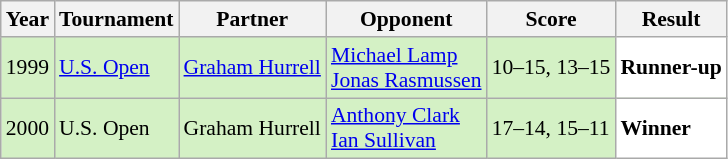<table class="sortable wikitable" style="font-size: 90%;">
<tr>
<th>Year</th>
<th>Tournament</th>
<th>Partner</th>
<th>Opponent</th>
<th>Score</th>
<th>Result</th>
</tr>
<tr style="background:#D4F1C5">
<td align="center">1999</td>
<td align="left"><a href='#'>U.S. Open</a></td>
<td align="left"> <a href='#'>Graham Hurrell</a></td>
<td align="left"> <a href='#'>Michael Lamp</a><br> <a href='#'>Jonas Rasmussen</a></td>
<td align="left">10–15, 13–15</td>
<td style="text-align:left; background:white"> <strong>Runner-up</strong></td>
</tr>
<tr style="background:#D4F1C5">
<td align="center">2000</td>
<td align="left">U.S. Open</td>
<td align="left"> Graham Hurrell</td>
<td align="left"> <a href='#'>Anthony Clark</a><br> <a href='#'>Ian Sullivan</a></td>
<td align="left">17–14, 15–11</td>
<td style="text-align:left; background:white"> <strong>Winner</strong></td>
</tr>
</table>
